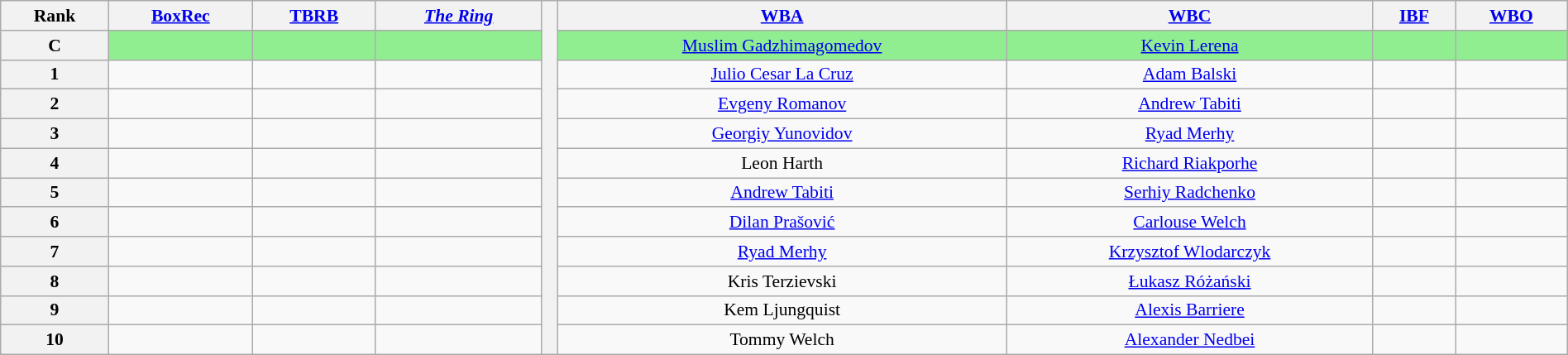<table class="wikitable" style="text-align:left; font-size:90%; width:100%;">
<tr>
<th>Rank</th>
<th><a href='#'>BoxRec</a></th>
<th><a href='#'>TBRB</a></th>
<th><em><a href='#'>The Ring</a></em></th>
<th rowspan="12" style="width:1%;"></th>
<th><a href='#'>WBA</a></th>
<th><a href='#'>WBC</a></th>
<th><a href='#'>IBF</a></th>
<th><a href='#'>WBO</a></th>
</tr>
<tr style="background:lightgreen;">
<th scope="row">C</th>
<td></td>
<td></td>
<td></td>
<td style="text-align:center;"><a href='#'>Muslim Gadzhimagomedov</a></td>
<td style="text-align:center;"><a href='#'>Kevin Lerena</a></td>
<td></td>
<td></td>
</tr>
<tr>
<th scope="row">1</th>
<td></td>
<td></td>
<td></td>
<td style="text-align:center;"><a href='#'>Julio Cesar La Cruz</a></td>
<td style="text-align:center;"><a href='#'>Adam Balski</a></td>
<td></td>
<td></td>
</tr>
<tr>
<th scope="row">2</th>
<td></td>
<td></td>
<td></td>
<td style="text-align:center;"><a href='#'>Evgeny Romanov</a></td>
<td style="text-align:center;"><a href='#'>Andrew Tabiti</a></td>
<td></td>
<td></td>
</tr>
<tr>
<th scope="row">3</th>
<td></td>
<td></td>
<td></td>
<td style="text-align:center;"><a href='#'>Georgiy Yunovidov</a></td>
<td style="text-align:center;"><a href='#'>Ryad Merhy</a></td>
<td></td>
<td></td>
</tr>
<tr>
<th scope="row">4</th>
<td></td>
<td></td>
<td></td>
<td style="text-align:center;">Leon Harth</td>
<td style="text-align:center;"><a href='#'>Richard Riakporhe</a></td>
<td></td>
<td></td>
</tr>
<tr>
<th scope="row">5</th>
<td></td>
<td></td>
<td></td>
<td style="text-align:center;"><a href='#'>Andrew Tabiti</a></td>
<td style="text-align:center;"><a href='#'>Serhiy Radchenko</a></td>
<td></td>
<td></td>
</tr>
<tr>
<th scope="row">6</th>
<td></td>
<td></td>
<td></td>
<td style="text-align:center;"><a href='#'>Dilan Prašović</a></td>
<td style="text-align:center;"><a href='#'>Carlouse Welch</a></td>
<td></td>
<td></td>
</tr>
<tr>
<th scope="row">7</th>
<td></td>
<td></td>
<td></td>
<td style="text-align:center;"><a href='#'>Ryad Merhy</a></td>
<td style="text-align:center;"><a href='#'>Krzysztof Wlodarczyk</a></td>
<td></td>
<td></td>
</tr>
<tr>
<th scope="row">8</th>
<td></td>
<td></td>
<td></td>
<td style="text-align:center;">Kris Terzievski</td>
<td style="text-align:center;"><a href='#'>Łukasz Różański</a></td>
<td></td>
<td></td>
</tr>
<tr>
<th scope="row">9</th>
<td></td>
<td></td>
<td></td>
<td style="text-align:center;">Kem Ljungquist</td>
<td style="text-align:center;"><a href='#'>Alexis Barriere</a></td>
<td></td>
<td></td>
</tr>
<tr>
<th scope="row">10</th>
<td></td>
<td></td>
<td></td>
<td style="text-align:center;">Tommy Welch</td>
<td style="text-align:center;"><a href='#'>Alexander Nedbei</a></td>
<td></td>
<td></td>
</tr>
</table>
